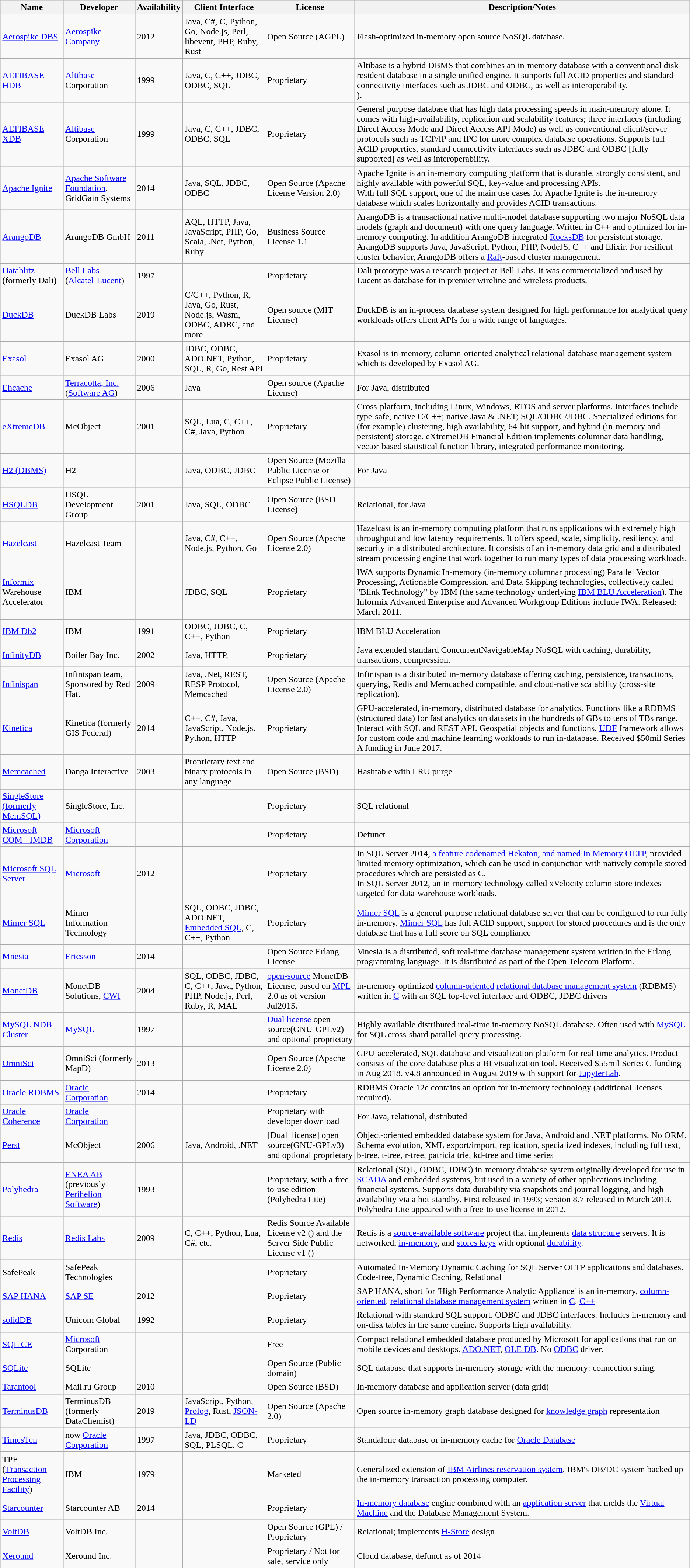<table class="wikitable sortable">
<tr>
<th>Name</th>
<th>Developer</th>
<th>Availability</th>
<th>Client Interface</th>
<th>License</th>
<th>Description/Notes</th>
</tr>
<tr>
<td><a href='#'>Aerospike DBS</a></td>
<td><a href='#'>Aerospike Company</a></td>
<td>2012</td>
<td>Java, C#, C, Python, Go, Node.js, Perl, libevent, PHP, Ruby, Rust</td>
<td>Open Source (AGPL)</td>
<td>Flash-optimized in-memory open source NoSQL database.</td>
</tr>
<tr>
<td><a href='#'>ALTIBASE HDB</a></td>
<td><a href='#'>Altibase</a> Corporation</td>
<td>1999</td>
<td>Java, C, C++, JDBC, ODBC, SQL</td>
<td>Proprietary</td>
<td>Altibase is a hybrid DBMS that combines an in-memory database with a conventional disk-resident database in a single unified engine. It supports full ACID properties and standard connectivity interfaces such as JDBC and ODBC, as well as interoperability.<br>).</td>
</tr>
<tr>
<td><a href='#'>ALTIBASE XDB</a></td>
<td><a href='#'>Altibase</a> Corporation</td>
<td>1999</td>
<td>Java, C, C++, JDBC, ODBC, SQL</td>
<td>Proprietary</td>
<td>General purpose database that has high data processing speeds in main-memory alone. It comes with high-availability, replication and scalability features; three interfaces (including Direct Access Mode and Direct Access API Mode) as well as conventional client/server protocols such as TCP/IP and IPC for more complex database operations. Supports full ACID properties, standard connectivity interfaces such as JDBC and ODBC [fully supported] as well as interoperability.</td>
</tr>
<tr>
<td><a href='#'>Apache Ignite</a></td>
<td><a href='#'>Apache Software Foundation</a>, GridGain Systems</td>
<td>2014</td>
<td>Java, SQL, JDBC, ODBC</td>
<td>Open Source (Apache License Version 2.0)</td>
<td>Apache Ignite is an in-memory computing platform that is durable, strongly consistent, and highly available with powerful SQL, key-value and processing APIs.<br>With full SQL support, one of the main use cases for Apache Ignite is the in-memory database which scales horizontally and provides ACID transactions.</td>
</tr>
<tr>
<td><a href='#'>ArangoDB</a></td>
<td>ArangoDB GmbH</td>
<td>2011</td>
<td>AQL, HTTP, Java, JavaScript, PHP, Go, Scala, .Net, Python, Ruby</td>
<td>Business Source License 1.1</td>
<td>ArangoDB is a transactional native multi-model database supporting two major NoSQL data models (graph and document) with one query language. Written in C++ and optimized for in-memory computing. In addition ArangoDB integrated <a href='#'>RocksDB</a> for persistent storage. ArangoDB supports Java, JavaScript, Python, PHP, NodeJS, C++ and Elixir. For resilient cluster behavior, ArangoDB offers a <a href='#'>Raft</a>-based cluster management.</td>
</tr>
<tr>
<td><a href='#'>Datablitz</a> (formerly Dali)</td>
<td><a href='#'>Bell Labs</a> (<a href='#'>Alcatel-Lucent</a>)</td>
<td>1997</td>
<td></td>
<td>Proprietary</td>
<td>Dali prototype was a research project at Bell Labs. It was commercialized and used by Lucent as database for in premier wireline and wireless products.</td>
</tr>
<tr>
<td><a href='#'>DuckDB</a></td>
<td>DuckDB Labs</td>
<td>2019</td>
<td>C/C++, Python, R, Java, Go, Rust, Node.js, Wasm, ODBC, ADBC, and more </td>
<td>Open source (MIT License)</td>
<td>DuckDB is an in-process database system designed for high performance for analytical query workloads offers client APIs for a wide range of languages.</td>
</tr>
<tr>
<td><a href='#'>Exasol</a></td>
<td>Exasol AG</td>
<td>2000</td>
<td>JDBC, ODBC, ADO.NET, Python, SQL, R, Go, Rest API </td>
<td>Proprietary</td>
<td>Exasol is in-memory, column-oriented analytical relational database management system which is developed by Exasol AG.</td>
</tr>
<tr>
<td><a href='#'>Ehcache</a></td>
<td><a href='#'>Terracotta, Inc.</a> (<a href='#'>Software AG</a>)</td>
<td>2006</td>
<td>Java</td>
<td>Open source (Apache License)</td>
<td>For Java, distributed</td>
</tr>
<tr>
<td><a href='#'>eXtremeDB</a></td>
<td>McObject</td>
<td>2001</td>
<td>SQL, Lua, C, C++, C#, Java, Python</td>
<td>Proprietary</td>
<td>Cross-platform, including Linux, Windows, RTOS and server platforms. Interfaces include type-safe, native C/C++; native Java & .NET; SQL/ODBC/JDBC. Specialized editions for (for example) clustering, high availability, 64-bit support, and hybrid (in-memory and persistent) storage. eXtremeDB Financial Edition implements columnar data handling, vector-based statistical function library, integrated performance monitoring.</td>
</tr>
<tr>
<td><a href='#'>H2 (DBMS)</a></td>
<td>H2</td>
<td></td>
<td>Java, ODBC, JDBC</td>
<td>Open Source (Mozilla Public License or Eclipse Public License)</td>
<td>For Java</td>
</tr>
<tr>
<td><a href='#'>HSQLDB</a></td>
<td>HSQL Development Group</td>
<td>2001</td>
<td>Java, SQL, ODBC</td>
<td>Open Source (BSD License)</td>
<td>Relational, for Java</td>
</tr>
<tr>
<td><a href='#'>Hazelcast</a></td>
<td>Hazelcast Team</td>
<td></td>
<td>Java, C#, C++, Node.js, Python, Go</td>
<td>Open Source (Apache License 2.0)</td>
<td>Hazelcast is an in-memory computing platform that runs applications with extremely high throughput and low latency requirements. It offers speed, scale, simplicity, resiliency, and security in a distributed architecture. It consists of an in-memory data grid and a distributed stream processing engine that work together to run many types of data processing workloads.</td>
</tr>
<tr>
<td><a href='#'>Informix</a> Warehouse Accelerator</td>
<td>IBM</td>
<td></td>
<td>JDBC, SQL</td>
<td>Proprietary</td>
<td>IWA supports Dynamic In-memory (in-memory columnar processing) Parallel Vector Processing, Actionable Compression, and Data Skipping technologies, collectively called "Blink Technology" by IBM (the same technology underlying <a href='#'>IBM BLU Acceleration</a>). The Informix Advanced Enterprise and Advanced Workgroup Editions include IWA.  Released: March 2011.</td>
</tr>
<tr>
<td><a href='#'>IBM Db2</a></td>
<td>IBM</td>
<td>1991</td>
<td>ODBC, JDBC, C, C++, Python</td>
<td>Proprietary</td>
<td>IBM BLU Acceleration</td>
</tr>
<tr>
<td><a href='#'>InfinityDB</a></td>
<td>Boiler Bay Inc.</td>
<td>2002</td>
<td>Java, HTTP,</td>
<td>Proprietary</td>
<td>Java extended standard ConcurrentNavigableMap NoSQL with caching, durability, transactions, compression.</td>
</tr>
<tr>
<td><a href='#'>Infinispan</a></td>
<td>Infinispan team, Sponsored by Red Hat.</td>
<td>2009</td>
<td>Java, .Net, REST, RESP Protocol, Memcached</td>
<td>Open Source (Apache License 2.0)</td>
<td>Infinispan is a distributed in-memory database offering caching, persistence, transactions, querying, Redis and Memcached compatible, and cloud-native scalability (cross-site replication).</td>
</tr>
<tr>
<td><a href='#'>Kinetica</a></td>
<td>Kinetica (formerly GIS Federal)</td>
<td>2014</td>
<td>C++, C#, Java, JavaScript, Node.js. Python, HTTP</td>
<td>Proprietary</td>
<td>GPU-accelerated, in-memory, distributed database for analytics. Functions like a RDBMS (structured data) for fast analytics on datasets in the hundreds of GBs to tens of TBs range. Interact with SQL and REST API. Geospatial objects and functions. <a href='#'>UDF</a> framework allows for custom code and machine learning workloads to run in-database. Received $50mil Series A funding in June 2017.</td>
</tr>
<tr>
<td><a href='#'>Memcached</a></td>
<td>Danga Interactive</td>
<td>2003</td>
<td>Proprietary text and binary protocols in any language</td>
<td>Open Source (BSD)</td>
<td>Hashtable with LRU purge</td>
</tr>
<tr>
</tr>
<tr>
<td><a href='#'>SingleStore (formerly MemSQL)</a></td>
<td>SingleStore, Inc.</td>
<td></td>
<td></td>
<td>Proprietary</td>
<td>SQL relational</td>
</tr>
<tr>
<td><a href='#'>Microsoft COM+ IMDB</a></td>
<td><a href='#'>Microsoft Corporation</a></td>
<td></td>
<td></td>
<td>Proprietary</td>
<td>Defunct</td>
</tr>
<tr>
<td><a href='#'>Microsoft SQL Server</a></td>
<td><a href='#'>Microsoft</a></td>
<td>2012</td>
<td></td>
<td>Proprietary</td>
<td>In SQL Server 2014, <a href='#'>a feature codenamed Hekaton, and named In Memory OLTP</a>, provided limited memory optimization, which can be used in conjunction with natively compile stored procedures which are persisted as C.<br>In SQL Server 2012, an in-memory technology called xVelocity column-store indexes targeted for data-warehouse workloads.</td>
</tr>
<tr>
<td><a href='#'>Mimer SQL</a></td>
<td>Mimer Information Technology</td>
<td></td>
<td>SQL, ODBC, JDBC, ADO.NET, <a href='#'>Embedded SQL</a>, C, C++, Python</td>
<td>Proprietary</td>
<td><a href='#'>Mimer SQL</a> is a general purpose relational database server that can be configured to run fully in-memory. <a href='#'>Mimer SQL</a> has full ACID support, support for stored procedures and is the only database that has a full score on SQL compliance</td>
</tr>
<tr>
<td><a href='#'>Mnesia</a></td>
<td><a href='#'>Ericsson</a></td>
<td>2014</td>
<td></td>
<td>Open Source Erlang License</td>
<td>Mnesia is a distributed, soft real-time database management system written in the Erlang programming language. It is distributed as part of the Open Telecom Platform.</td>
</tr>
<tr>
<td><a href='#'>MonetDB</a></td>
<td>MonetDB Solutions, <a href='#'>CWI</a></td>
<td>2004</td>
<td>SQL, ODBC, JDBC, C, C++, Java, Python, PHP, Node.js, Perl, Ruby, R, MAL</td>
<td><a href='#'>open-source</a> MonetDB License, based on <a href='#'>MPL</a> 2.0 as of version Jul2015.</td>
<td>in-memory optimized <a href='#'>column-oriented</a> <a href='#'>relational database management system</a> (RDBMS) written in <a href='#'>C</a> with an SQL top-level interface and ODBC, JDBC drivers</td>
</tr>
<tr>
<td><a href='#'>MySQL NDB Cluster</a></td>
<td><a href='#'>MySQL</a></td>
<td>1997</td>
<td></td>
<td><a href='#'>Dual license</a> open source(GNU-GPLv2) and optional proprietary</td>
<td>Highly available distributed real-time in-memory NoSQL database. Often used with <a href='#'>MySQL</a> for SQL cross-shard parallel query processing.</td>
</tr>
<tr>
<td><a href='#'>OmniSci</a></td>
<td>OmniSci (formerly MapD)</td>
<td>2013</td>
<td></td>
<td>Open Source (Apache License 2.0)</td>
<td>GPU-accelerated, SQL database and visualization platform for real-time analytics. Product consists of the core database plus a BI visualization tool. Received $55mil Series C funding in Aug 2018. v4.8 announced in August 2019 with support for <a href='#'>JupyterLab</a>.</td>
</tr>
<tr>
<td><a href='#'>Oracle RDBMS</a></td>
<td><a href='#'>Oracle Corporation</a></td>
<td>2014</td>
<td></td>
<td>Proprietary</td>
<td>RDBMS Oracle 12c contains an option for in-memory technology (additional licenses required).</td>
</tr>
<tr>
<td><a href='#'>Oracle Coherence</a></td>
<td><a href='#'>Oracle Corporation</a></td>
<td></td>
<td></td>
<td>Proprietary with developer download</td>
<td>For Java, relational, distributed</td>
</tr>
<tr>
<td><a href='#'>Perst</a></td>
<td>McObject</td>
<td>2006</td>
<td>Java, Android, .NET</td>
<td>[Dual_license] open source(GNU-GPLv3) and optional proprietary</td>
<td>Object-oriented embedded database system for Java, Android and .NET platforms. No ORM. Schema evolution, XML export/import, replication, specialized indexes, including full text, b-tree, t-tree, r-tree, patricia trie, kd-tree and time series</td>
</tr>
<tr>
<td><a href='#'>Polyhedra</a></td>
<td><a href='#'>ENEA AB</a> (previously <a href='#'>Perihelion Software</a>)</td>
<td>1993</td>
<td></td>
<td>Proprietary, with a free-to-use edition (Polyhedra Lite)</td>
<td>Relational (SQL, ODBC, JDBC) in-memory database system originally developed for use in <a href='#'>SCADA</a> and embedded systems, but used in a variety of other applications including financial systems. Supports data durability via snapshots and journal logging, and high availability via a hot-standby. First released in 1993; version 8.7 released in March 2013. Polyhedra Lite appeared with a free-to-use license in 2012.</td>
</tr>
<tr>
<td><a href='#'>Redis</a></td>
<td><a href='#'>Redis Labs</a></td>
<td>2009</td>
<td>C, C++, Python, Lua, C#, etc.</td>
<td>Redis Source Available License v2 () and the Server Side Public License v1 ()</td>
<td>Redis is a <a href='#'>source-available software</a> project that implements <a href='#'>data structure</a> servers. It is networked, <a href='#'>in-memory</a>, and <a href='#'>stores keys</a> with optional <a href='#'>durability</a>.</td>
</tr>
<tr>
<td>SafePeak</td>
<td>SafePeak Technologies</td>
<td></td>
<td></td>
<td>Proprietary</td>
<td>Automated In-Memory Dynamic Caching for SQL Server OLTP applications and databases. Code-free, Dynamic Caching, Relational</td>
</tr>
<tr>
<td><a href='#'>SAP HANA</a></td>
<td><a href='#'>SAP SE</a></td>
<td>2012</td>
<td></td>
<td>Proprietary</td>
<td>SAP HANA, short for 'High Performance Analytic Appliance' is an in-memory, <a href='#'>column-oriented</a>, <a href='#'>relational database management system</a> written in <a href='#'>C</a>, <a href='#'>C++</a></td>
</tr>
<tr>
<td><a href='#'>solidDB</a></td>
<td>Unicom Global</td>
<td>1992</td>
<td></td>
<td>Proprietary</td>
<td>Relational with standard SQL support. ODBC and JDBC interfaces. Includes in-memory and on-disk tables in the same engine. Supports high availability.</td>
</tr>
<tr>
<td><a href='#'>SQL CE</a></td>
<td><a href='#'>Microsoft</a> Corporation</td>
<td></td>
<td></td>
<td>Free</td>
<td>Compact relational embedded database produced by Microsoft for applications that run on mobile devices and desktops. <a href='#'>ADO.NET</a>, <a href='#'>OLE DB</a>. No <a href='#'>ODBC</a> driver.</td>
</tr>
<tr>
<td><a href='#'>SQLite</a></td>
<td>SQLite</td>
<td></td>
<td></td>
<td>Open Source (Public domain)</td>
<td>SQL database that supports in-memory storage with the :memory: connection string.</td>
</tr>
<tr>
<td><a href='#'>Tarantool</a></td>
<td>Mail.ru Group</td>
<td>2010</td>
<td></td>
<td>Open Source (BSD)</td>
<td>In-memory database and application server (data grid)</td>
</tr>
<tr>
<td><a href='#'>TerminusDB</a></td>
<td>TerminusDB (formerly DataChemist)</td>
<td>2019</td>
<td>JavaScript, Python, <a href='#'>Prolog</a>, Rust, <a href='#'>JSON-LD</a><br></td>
<td>Open Source (Apache 2.0)</td>
<td>Open source in-memory graph database designed for <a href='#'>knowledge graph</a> representation</td>
</tr>
<tr>
<td><a href='#'>TimesTen</a></td>
<td>now <a href='#'>Oracle Corporation</a></td>
<td>1997</td>
<td>Java, JDBC, ODBC, SQL, PLSQL, C</td>
<td>Proprietary</td>
<td>Standalone database or in-memory cache for <a href='#'>Oracle Database</a></td>
</tr>
<tr>
<td>TPF (<a href='#'>Transaction Processing Facility</a>)</td>
<td>IBM</td>
<td>1979</td>
<td></td>
<td>Marketed</td>
<td>Generalized extension of <a href='#'>IBM Airlines reservation system</a>. IBM's DB/DC system backed up the in-memory transaction processing computer.</td>
</tr>
<tr>
<td><a href='#'>Starcounter</a></td>
<td>Starcounter AB</td>
<td>2014</td>
<td></td>
<td>Proprietary</td>
<td><a href='#'>In-memory database</a> engine combined with an <a href='#'>application server</a> that melds the <a href='#'>Virtual Machine</a> and the Database Management System.</td>
</tr>
<tr>
<td><a href='#'>VoltDB</a></td>
<td>VoltDB Inc.</td>
<td></td>
<td></td>
<td>Open Source (GPL) / Proprietary</td>
<td>Relational; implements <a href='#'>H-Store</a> design</td>
</tr>
<tr>
<td><a href='#'>Xeround</a></td>
<td>Xeround Inc.</td>
<td></td>
<td></td>
<td>Proprietary / Not for sale, service only</td>
<td>Cloud database, defunct as of 2014</td>
</tr>
</table>
